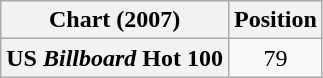<table class="wikitable plainrowheaders" style="text-align:center">
<tr>
<th>Chart (2007)</th>
<th>Position</th>
</tr>
<tr>
<th scope="row">US <em>Billboard</em> Hot 100</th>
<td>79</td>
</tr>
</table>
